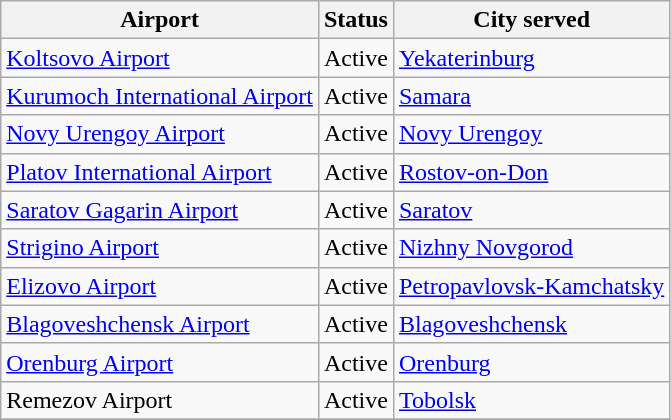<table class="wikitable sortable">
<tr>
<th>Airport</th>
<th>Status</th>
<th>City served</th>
</tr>
<tr>
<td><a href='#'>Koltsovo Airport</a></td>
<td>Active</td>
<td><a href='#'>Yekaterinburg</a></td>
</tr>
<tr>
<td><a href='#'>Kurumoch International Airport</a></td>
<td>Active</td>
<td><a href='#'>Samara</a></td>
</tr>
<tr>
<td><a href='#'>Novy Urengoy Airport</a></td>
<td>Active</td>
<td><a href='#'>Novy Urengoy</a></td>
</tr>
<tr>
<td><a href='#'>Platov International Airport</a></td>
<td>Active</td>
<td><a href='#'>Rostov-on-Don</a></td>
</tr>
<tr>
<td><a href='#'>Saratov Gagarin Airport</a></td>
<td>Active</td>
<td><a href='#'>Saratov</a></td>
</tr>
<tr>
<td><a href='#'>Strigino Airport</a></td>
<td>Active</td>
<td><a href='#'>Nizhny Novgorod</a></td>
</tr>
<tr>
<td><a href='#'>Elizovo Airport</a></td>
<td>Active</td>
<td><a href='#'>Petropavlovsk-Kamchatsky</a></td>
</tr>
<tr>
<td><a href='#'>Blagoveshchensk Airport</a></td>
<td>Active</td>
<td><a href='#'>Blagoveshchensk</a></td>
</tr>
<tr>
<td><a href='#'>Orenburg Airport</a></td>
<td>Active</td>
<td><a href='#'>Orenburg</a></td>
</tr>
<tr>
<td>Remezov Airport</td>
<td>Active</td>
<td><a href='#'>Tobolsk</a></td>
</tr>
<tr>
</tr>
</table>
